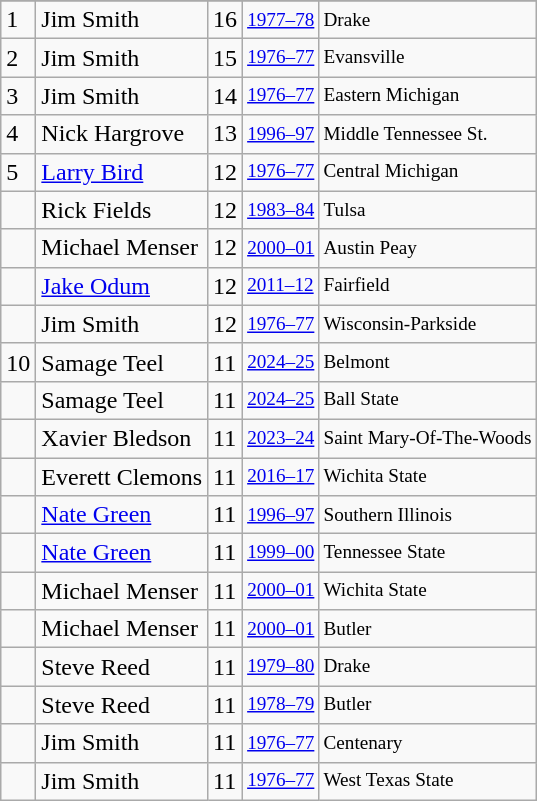<table class="wikitable">
<tr>
</tr>
<tr>
<td>1</td>
<td>Jim Smith</td>
<td>16</td>
<td style="font-size:80%;"><a href='#'>1977–78</a></td>
<td style="font-size:80%;">Drake</td>
</tr>
<tr>
<td>2</td>
<td>Jim Smith</td>
<td>15</td>
<td style="font-size:80%;"><a href='#'>1976–77</a></td>
<td style="font-size:80%;">Evansville</td>
</tr>
<tr>
<td>3</td>
<td>Jim Smith</td>
<td>14</td>
<td style="font-size:80%;"><a href='#'>1976–77</a></td>
<td style="font-size:80%;">Eastern Michigan</td>
</tr>
<tr>
<td>4</td>
<td>Nick Hargrove</td>
<td>13</td>
<td style="font-size:80%;"><a href='#'>1996–97</a></td>
<td style="font-size:80%;">Middle Tennessee St.</td>
</tr>
<tr>
<td>5</td>
<td><a href='#'>Larry Bird</a></td>
<td>12</td>
<td style="font-size:80%;"><a href='#'>1976–77</a></td>
<td style="font-size:80%;">Central Michigan</td>
</tr>
<tr>
<td></td>
<td>Rick Fields</td>
<td>12</td>
<td style="font-size:80%;"><a href='#'>1983–84</a></td>
<td style="font-size:80%;">Tulsa</td>
</tr>
<tr>
<td></td>
<td>Michael Menser</td>
<td>12</td>
<td style="font-size:80%;"><a href='#'>2000–01</a></td>
<td style="font-size:80%;">Austin Peay</td>
</tr>
<tr>
<td></td>
<td><a href='#'>Jake Odum</a></td>
<td>12</td>
<td style="font-size:80%;"><a href='#'>2011–12</a></td>
<td style="font-size:80%;">Fairfield</td>
</tr>
<tr>
<td></td>
<td>Jim Smith</td>
<td>12</td>
<td style="font-size:80%;"><a href='#'>1976–77</a></td>
<td style="font-size:80%;">Wisconsin-Parkside</td>
</tr>
<tr>
<td>10</td>
<td>Samage Teel</td>
<td>11</td>
<td style="font-size:80%;"><a href='#'>2024–25</a></td>
<td style="font-size:80%;">Belmont</td>
</tr>
<tr>
<td></td>
<td>Samage Teel</td>
<td>11</td>
<td style="font-size:80%;"><a href='#'>2024–25</a></td>
<td style="font-size:80%;">Ball State</td>
</tr>
<tr>
<td></td>
<td>Xavier Bledson</td>
<td>11</td>
<td style="font-size:80%;"><a href='#'>2023–24</a></td>
<td style="font-size:80%;">Saint Mary-Of-The-Woods</td>
</tr>
<tr>
<td></td>
<td>Everett Clemons</td>
<td>11</td>
<td style="font-size:80%;"><a href='#'>2016–17</a></td>
<td style="font-size:80%;">Wichita State</td>
</tr>
<tr>
<td></td>
<td><a href='#'>Nate Green</a></td>
<td>11</td>
<td style="font-size:80%;"><a href='#'>1996–97</a></td>
<td style="font-size:80%;">Southern Illinois</td>
</tr>
<tr>
<td></td>
<td><a href='#'>Nate Green</a></td>
<td>11</td>
<td style="font-size:80%;"><a href='#'>1999–00</a></td>
<td style="font-size:80%;">Tennessee State</td>
</tr>
<tr>
<td></td>
<td>Michael Menser</td>
<td>11</td>
<td style="font-size:80%;"><a href='#'>2000–01</a></td>
<td style="font-size:80%;">Wichita State</td>
</tr>
<tr>
<td></td>
<td>Michael Menser</td>
<td>11</td>
<td style="font-size:80%;"><a href='#'>2000–01</a></td>
<td style="font-size:80%;">Butler</td>
</tr>
<tr>
<td></td>
<td>Steve Reed</td>
<td>11</td>
<td style="font-size:80%;"><a href='#'>1979–80</a></td>
<td style="font-size:80%;">Drake</td>
</tr>
<tr>
<td></td>
<td>Steve Reed</td>
<td>11</td>
<td style="font-size:80%;"><a href='#'>1978–79</a></td>
<td style="font-size:80%;">Butler</td>
</tr>
<tr>
<td></td>
<td>Jim Smith</td>
<td>11</td>
<td style="font-size:80%;"><a href='#'>1976–77</a></td>
<td style="font-size:80%;">Centenary</td>
</tr>
<tr>
<td></td>
<td>Jim Smith</td>
<td>11</td>
<td style="font-size:80%;"><a href='#'>1976–77</a></td>
<td style="font-size:80%;">West Texas State</td>
</tr>
</table>
